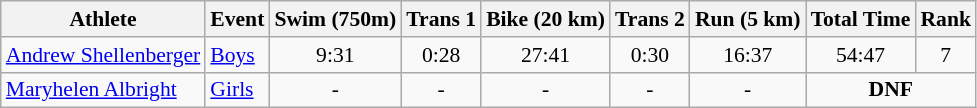<table class="wikitable" style="font-size:90%;">
<tr>
<th>Athlete</th>
<th>Event</th>
<th>Swim (750m)</th>
<th>Trans 1</th>
<th>Bike (20 km)</th>
<th>Trans 2</th>
<th>Run (5 km)</th>
<th>Total Time</th>
<th>Rank</th>
</tr>
<tr align=center>
<td align=left><a href='#'>Andrew Shellenberger</a></td>
<td align=left><a href='#'>Boys</a></td>
<td>9:31</td>
<td>0:28</td>
<td>27:41</td>
<td>0:30</td>
<td>16:37</td>
<td>54:47</td>
<td>7</td>
</tr>
<tr align=center>
<td align=left><a href='#'>Maryhelen Albright</a></td>
<td align=left><a href='#'>Girls</a></td>
<td>-</td>
<td>-</td>
<td>-</td>
<td>-</td>
<td>-</td>
<td colspan=2><strong>DNF</strong></td>
</tr>
</table>
